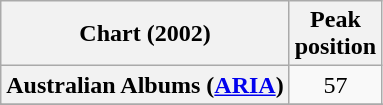<table class="wikitable sortable plainrowheaders" style="text-align:center">
<tr>
<th scope="col">Chart (2002)</th>
<th scope="col">Peak<br>position</th>
</tr>
<tr>
<th scope="row">Australian Albums (<a href='#'>ARIA</a>)</th>
<td>57</td>
</tr>
<tr>
</tr>
<tr>
</tr>
<tr>
</tr>
<tr>
</tr>
<tr>
</tr>
</table>
